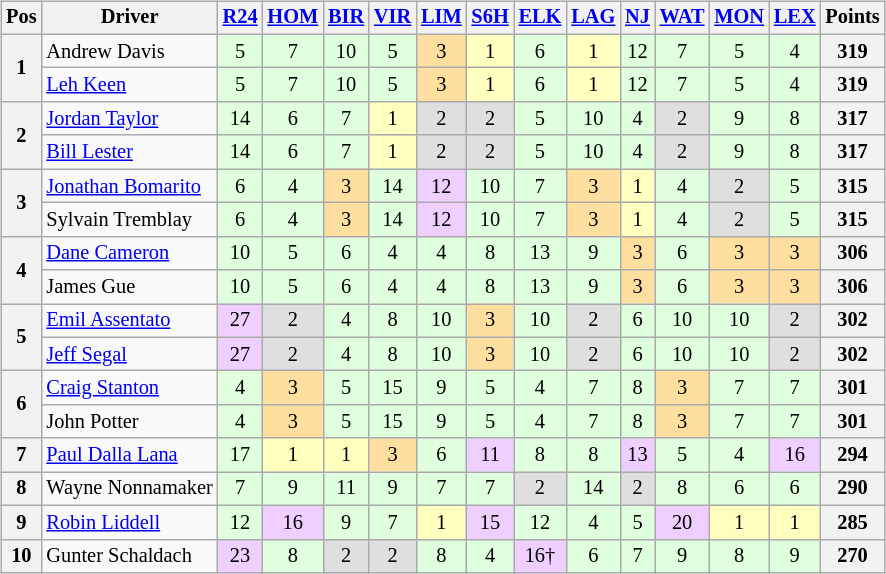<table>
<tr>
<td><br><table class="wikitable" style="font-size:85%; text-align:center">
<tr style="background:#f9f9f9" valign="top">
<th valign="middle">Pos</th>
<th valign="middle">Driver</th>
<th><a href='#'>R24</a><br></th>
<th><a href='#'>HOM</a><br></th>
<th><a href='#'>BIR</a><br></th>
<th><a href='#'>VIR</a><br></th>
<th><a href='#'>LIM</a><br></th>
<th><a href='#'>S6H</a><br></th>
<th><a href='#'>ELK</a><br></th>
<th><a href='#'>LAG</a><br></th>
<th><a href='#'>NJ</a><br></th>
<th><a href='#'>WAT</a><br></th>
<th><a href='#'>MON</a><br></th>
<th><a href='#'>LEX</a><br></th>
<th valign="middle">Points</th>
</tr>
<tr>
<th rowspan=2>1</th>
<td align="left"> Andrew Davis</td>
<td style="background:#dfffdf;">5</td>
<td style="background:#dfffdf;">7</td>
<td style="background:#dfffdf;">10</td>
<td style="background:#dfffdf;">5</td>
<td style="background:#ffdf9f;">3</td>
<td style="background:#ffffbf;">1</td>
<td style="background:#dfffdf;">6</td>
<td style="background:#ffffbf;">1</td>
<td style="background:#dfffdf;">12</td>
<td style="background:#dfffdf;">7</td>
<td style="background:#dfffdf;">5</td>
<td style="background:#dfffdf;">4</td>
<th>319</th>
</tr>
<tr>
<td align="left"> <a href='#'>Leh Keen</a></td>
<td style="background:#dfffdf;">5</td>
<td style="background:#dfffdf;">7</td>
<td style="background:#dfffdf;">10</td>
<td style="background:#dfffdf;">5</td>
<td style="background:#ffdf9f;">3</td>
<td style="background:#ffffbf;">1</td>
<td style="background:#dfffdf;">6</td>
<td style="background:#ffffbf;">1</td>
<td style="background:#dfffdf;">12</td>
<td style="background:#dfffdf;">7</td>
<td style="background:#dfffdf;">5</td>
<td style="background:#dfffdf;">4</td>
<th>319</th>
</tr>
<tr>
<th rowspan=2>2</th>
<td align="left"> <a href='#'>Jordan Taylor</a></td>
<td style="background:#dfffdf;">14</td>
<td style="background:#dfffdf;">6</td>
<td style="background:#dfffdf;">7</td>
<td style="background:#ffffbf;">1</td>
<td style="background:#dfdfdf;">2</td>
<td style="background:#dfdfdf;">2</td>
<td style="background:#dfffdf;">5</td>
<td style="background:#dfffdf;">10</td>
<td style="background:#dfffdf;">4</td>
<td style="background:#dfdfdf;">2</td>
<td style="background:#dfffdf;">9</td>
<td style="background:#dfffdf;">8</td>
<th>317</th>
</tr>
<tr>
<td align="left"> <a href='#'>Bill Lester</a></td>
<td style="background:#dfffdf;">14</td>
<td style="background:#dfffdf;">6</td>
<td style="background:#dfffdf;">7</td>
<td style="background:#ffffbf;">1</td>
<td style="background:#dfdfdf;">2</td>
<td style="background:#dfdfdf;">2</td>
<td style="background:#dfffdf;">5</td>
<td style="background:#dfffdf;">10</td>
<td style="background:#dfffdf;">4</td>
<td style="background:#dfdfdf;">2</td>
<td style="background:#dfffdf;">9</td>
<td style="background:#dfffdf;">8</td>
<th>317</th>
</tr>
<tr>
<th rowspan=2>3</th>
<td align="left"> <a href='#'>Jonathan Bomarito</a></td>
<td style="background:#dfffdf;">6</td>
<td style="background:#dfffdf;">4</td>
<td style="background:#ffdf9f;">3</td>
<td style="background:#dfffdf;">14</td>
<td style="background:#efcfff;">12</td>
<td style="background:#dfffdf;">10</td>
<td style="background:#dfffdf;">7</td>
<td style="background:#ffdf9f;">3</td>
<td style="background:#ffffbf;">1</td>
<td style="background:#dfffdf;">4</td>
<td style="background:#dfdfdf;">2</td>
<td style="background:#dfffdf;">5</td>
<th>315</th>
</tr>
<tr>
<td align="left"> Sylvain Tremblay</td>
<td style="background:#dfffdf;">6</td>
<td style="background:#dfffdf;">4</td>
<td style="background:#ffdf9f;">3</td>
<td style="background:#dfffdf;">14</td>
<td style="background:#efcfff;">12</td>
<td style="background:#dfffdf;">10</td>
<td style="background:#dfffdf;">7</td>
<td style="background:#ffdf9f;">3</td>
<td style="background:#ffffbf;">1</td>
<td style="background:#dfffdf;">4</td>
<td style="background:#dfdfdf;">2</td>
<td style="background:#dfffdf;">5</td>
<th>315</th>
</tr>
<tr>
<th rowspan=2>4</th>
<td align="left"> <a href='#'>Dane Cameron</a></td>
<td style="background:#dfffdf;">10</td>
<td style="background:#dfffdf;">5</td>
<td style="background:#dfffdf;">6</td>
<td style="background:#dfffdf;">4</td>
<td style="background:#dfffdf;">4</td>
<td style="background:#dfffdf;">8</td>
<td style="background:#dfffdf;">13</td>
<td style="background:#dfffdf;">9</td>
<td style="background:#ffdf9f;">3</td>
<td style="background:#dfffdf;">6</td>
<td style="background:#ffdf9f;">3</td>
<td style="background:#ffdf9f;">3</td>
<th>306</th>
</tr>
<tr>
<td align="left"> James Gue</td>
<td style="background:#dfffdf;">10</td>
<td style="background:#dfffdf;">5</td>
<td style="background:#dfffdf;">6</td>
<td style="background:#dfffdf;">4</td>
<td style="background:#dfffdf;">4</td>
<td style="background:#dfffdf;">8</td>
<td style="background:#dfffdf;">13</td>
<td style="background:#dfffdf;">9</td>
<td style="background:#ffdf9f;">3</td>
<td style="background:#dfffdf;">6</td>
<td style="background:#ffdf9f;">3</td>
<td style="background:#ffdf9f;">3</td>
<th>306</th>
</tr>
<tr>
<th rowspan=2>5</th>
<td align="left"> <a href='#'>Emil Assentato</a></td>
<td style="background:#efcfff;">27</td>
<td style="background:#dfdfdf;">2</td>
<td style="background:#dfffdf;">4</td>
<td style="background:#dfffdf;">8</td>
<td style="background:#dfffdf;">10</td>
<td style="background:#ffdf9f;">3</td>
<td style="background:#dfffdf;">10</td>
<td style="background:#dfdfdf;">2</td>
<td style="background:#dfffdf;">6</td>
<td style="background:#dfffdf;">10</td>
<td style="background:#dfffdf;">10</td>
<td style="background:#dfdfdf;">2</td>
<th>302</th>
</tr>
<tr>
<td align="left"> <a href='#'>Jeff Segal</a></td>
<td style="background:#efcfff;">27</td>
<td style="background:#dfdfdf;">2</td>
<td style="background:#dfffdf;">4</td>
<td style="background:#dfffdf;">8</td>
<td style="background:#dfffdf;">10</td>
<td style="background:#ffdf9f;">3</td>
<td style="background:#dfffdf;">10</td>
<td style="background:#dfdfdf;">2</td>
<td style="background:#dfffdf;">6</td>
<td style="background:#dfffdf;">10</td>
<td style="background:#dfffdf;">10</td>
<td style="background:#dfdfdf;">2</td>
<th>302</th>
</tr>
<tr>
<th rowspan=2>6</th>
<td align="left"> <a href='#'>Craig Stanton</a></td>
<td style="background:#dfffdf;">4</td>
<td style="background:#ffdf9f;">3</td>
<td style="background:#dfffdf;">5</td>
<td style="background:#dfffdf;">15</td>
<td style="background:#dfffdf;">9</td>
<td style="background:#dfffdf;">5</td>
<td style="background:#dfffdf;">4</td>
<td style="background:#dfffdf;">7</td>
<td style="background:#dfffdf;">8</td>
<td style="background:#ffdf9f;">3</td>
<td style="background:#dfffdf;">7</td>
<td style="background:#dfffdf;">7</td>
<th>301</th>
</tr>
<tr>
<td align="left"> John Potter</td>
<td style="background:#dfffdf;">4</td>
<td style="background:#ffdf9f;">3</td>
<td style="background:#dfffdf;">5</td>
<td style="background:#dfffdf;">15</td>
<td style="background:#dfffdf;">9</td>
<td style="background:#dfffdf;">5</td>
<td style="background:#dfffdf;">4</td>
<td style="background:#dfffdf;">7</td>
<td style="background:#dfffdf;">8</td>
<td style="background:#ffdf9f;">3</td>
<td style="background:#dfffdf;">7</td>
<td style="background:#dfffdf;">7</td>
<th>301</th>
</tr>
<tr>
<th>7</th>
<td align="left"> <a href='#'>Paul Dalla Lana</a></td>
<td style="background:#dfffdf;">17</td>
<td style="background:#ffffbf;">1</td>
<td style="background:#ffffbf;">1</td>
<td style="background:#ffdf9f;">3</td>
<td style="background:#dfffdf;">6</td>
<td style="background:#efcfff;">11</td>
<td style="background:#dfffdf;">8</td>
<td style="background:#dfffdf;">8</td>
<td style="background:#efcfff;">13</td>
<td style="background:#dfffdf;">5</td>
<td style="background:#dfffdf;">4</td>
<td style="background:#efcfff;">16</td>
<th>294</th>
</tr>
<tr>
<th>8</th>
<td align="left"> Wayne Nonnamaker</td>
<td style="background:#dfffdf;">7</td>
<td style="background:#dfffdf;">9</td>
<td style="background:#dfffdf;">11</td>
<td style="background:#dfffdf;">9</td>
<td style="background:#dfffdf;">7</td>
<td style="background:#dfffdf;">7</td>
<td style="background:#dfdfdf;">2</td>
<td style="background:#dfffdf;">14</td>
<td style="background:#dfdfdf;">2</td>
<td style="background:#dfffdf;">8</td>
<td style="background:#dfffdf;">6</td>
<td style="background:#dfffdf;">6</td>
<th>290</th>
</tr>
<tr>
<th>9</th>
<td align="left"> <a href='#'>Robin Liddell</a></td>
<td style="background:#dfffdf;">12</td>
<td style="background:#efcfff;">16</td>
<td style="background:#dfffdf;">9</td>
<td style="background:#dfffdf;">7</td>
<td style="background:#ffffbf;">1</td>
<td style="background:#efcfff;">15</td>
<td style="background:#dfffdf;">12</td>
<td style="background:#dfffdf;">4</td>
<td style="background:#dfffdf;">5</td>
<td style="background:#efcfff;">20</td>
<td style="background:#ffffbf;">1</td>
<td style="background:#ffffbf;">1</td>
<th>285</th>
</tr>
<tr>
<th>10</th>
<td align="left"> Gunter Schaldach</td>
<td style="background:#efcfff;">23</td>
<td style="background:#dfffdf;">8</td>
<td style="background:#dfdfdf;">2</td>
<td style="background:#dfdfdf;">2</td>
<td style="background:#dfffdf;">8</td>
<td style="background:#dfffdf;">4</td>
<td style="background:#efcfff;">16†</td>
<td style="background:#dfffdf;">6</td>
<td style="background:#dfffdf;">7</td>
<td style="background:#dfffdf;">9</td>
<td style="background:#dfffdf;">8</td>
<td style="background:#dfffdf;">9</td>
<th>270</th>
</tr>
</table>
</td>
<td valign="top"><br></td>
</tr>
</table>
